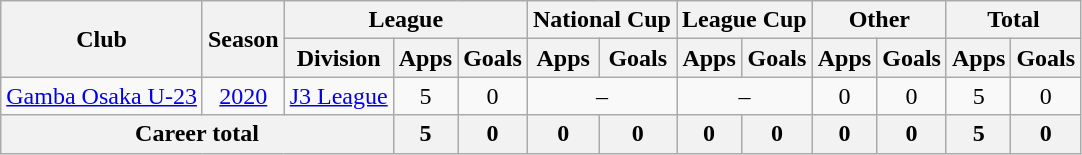<table class="wikitable" style="text-align: center">
<tr>
<th rowspan="2">Club</th>
<th rowspan="2">Season</th>
<th colspan="3">League</th>
<th colspan="2">National Cup</th>
<th colspan="2">League Cup</th>
<th colspan="2">Other</th>
<th colspan="2">Total</th>
</tr>
<tr>
<th>Division</th>
<th>Apps</th>
<th>Goals</th>
<th>Apps</th>
<th>Goals</th>
<th>Apps</th>
<th>Goals</th>
<th>Apps</th>
<th>Goals</th>
<th>Apps</th>
<th>Goals</th>
</tr>
<tr>
<td><a href='#'>Gamba Osaka U-23</a></td>
<td><a href='#'>2020</a></td>
<td><a href='#'>J3 League</a></td>
<td>5</td>
<td>0</td>
<td colspan="2">–</td>
<td colspan="2">–</td>
<td>0</td>
<td>0</td>
<td>5</td>
<td>0</td>
</tr>
<tr>
<th colspan=3>Career total</th>
<th>5</th>
<th>0</th>
<th>0</th>
<th>0</th>
<th>0</th>
<th>0</th>
<th>0</th>
<th>0</th>
<th>5</th>
<th>0</th>
</tr>
</table>
